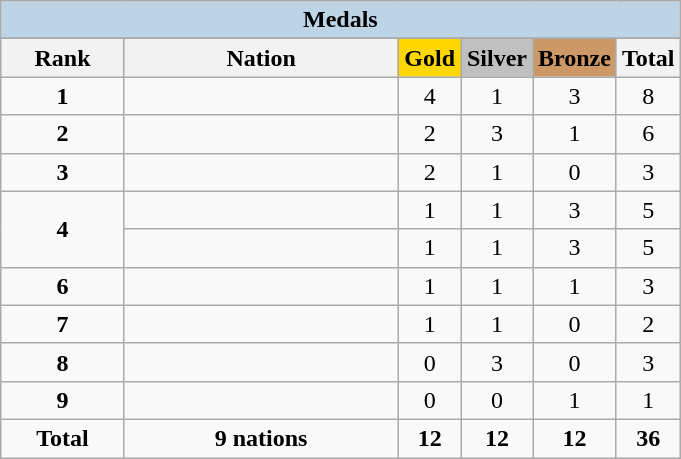<table class="wikitable" style="text-align:center">
<tr>
<td colspan="6" style="background:#BCD4E6"><strong>Medals</strong></td>
</tr>
<tr>
</tr>
<tr style="background-color:#EDEDED;">
<th width="75px" class="hintergrundfarbe5">Rank</th>
<th width="175px" class="hintergrundfarbe6">Nation</th>
<th style="background:    gold; width:35px ">Gold</th>
<th style="background:  silver; width:35px ">Silver</th>
<th style="background: #CC9966; width:35px ">Bronze</th>
<th width="35px">Total</th>
</tr>
<tr>
<td><strong>1</strong></td>
<td align="left"></td>
<td>4</td>
<td>1</td>
<td>3</td>
<td>8</td>
</tr>
<tr>
<td><strong>2</strong></td>
<td align="left"></td>
<td>2</td>
<td>3</td>
<td>1</td>
<td>6</td>
</tr>
<tr>
<td><strong>3</strong></td>
<td align="left"></td>
<td>2</td>
<td>1</td>
<td>0</td>
<td>3</td>
</tr>
<tr>
<td rowspan="2"><strong>4</strong></td>
<td align="left"></td>
<td>1</td>
<td>1</td>
<td>3</td>
<td>5</td>
</tr>
<tr>
<td align="left"></td>
<td>1</td>
<td>1</td>
<td>3</td>
<td>5</td>
</tr>
<tr>
<td><strong>6</strong></td>
<td align="left"></td>
<td>1</td>
<td>1</td>
<td>1</td>
<td>3</td>
</tr>
<tr>
<td><strong>7</strong></td>
<td align="left"></td>
<td>1</td>
<td>1</td>
<td>0</td>
<td>2</td>
</tr>
<tr>
<td><strong>8</strong></td>
<td align="left"></td>
<td>0</td>
<td>3</td>
<td>0</td>
<td>3</td>
</tr>
<tr>
<td><strong>9</strong></td>
<td align="left"></td>
<td>0</td>
<td>0</td>
<td>1</td>
<td>1</td>
</tr>
<tr>
<td><strong>Total</strong></td>
<td><strong>9 nations</strong></td>
<td><strong>12</strong></td>
<td><strong>12</strong></td>
<td><strong>12</strong></td>
<td><strong>36</strong></td>
</tr>
</table>
